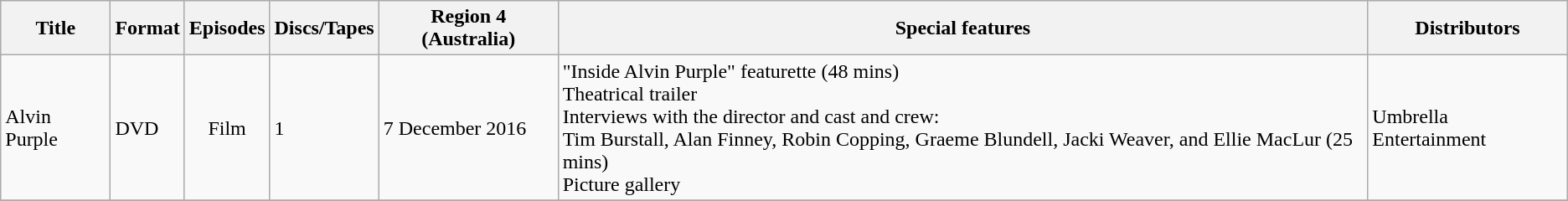<table class=wikitable>
<tr>
<th>Title</th>
<th>Format</th>
<th>Episodes</th>
<th>Discs/Tapes</th>
<th>Region 4 (Australia)</th>
<th>Special features</th>
<th>Distributors</th>
</tr>
<tr>
<td>Alvin Purple</td>
<td>DVD</td>
<td style="text-align:center;">Film</td>
<td>1</td>
<td>7 December 2016</td>
<td>"Inside Alvin Purple" featurette (48 mins)<br>Theatrical trailer<br>Interviews with the director and cast and crew:<br>Tim Burstall, Alan Finney, Robin Copping, Graeme Blundell, Jacki Weaver, and Ellie MacLur (25 mins)<br>Picture gallery</td>
<td>Umbrella Entertainment</td>
</tr>
<tr>
</tr>
</table>
